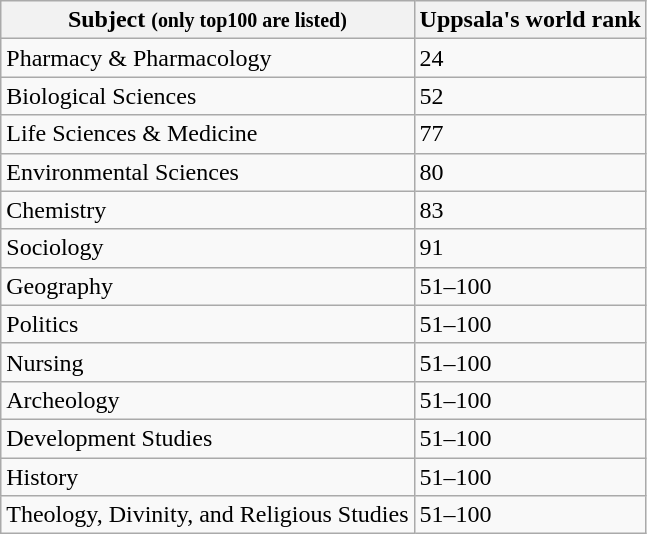<table class="wikitable sortable">
<tr>
<th>Subject <small>(only top100 are listed)</small></th>
<th>Uppsala's world rank</th>
</tr>
<tr>
<td>Pharmacy & Pharmacology</td>
<td>24</td>
</tr>
<tr>
<td>Biological Sciences</td>
<td>52</td>
</tr>
<tr>
<td>Life Sciences & Medicine</td>
<td>77</td>
</tr>
<tr>
<td>Environmental Sciences</td>
<td>80</td>
</tr>
<tr>
<td>Chemistry</td>
<td>83</td>
</tr>
<tr>
<td>Sociology</td>
<td>91</td>
</tr>
<tr>
<td>Geography</td>
<td>51–100</td>
</tr>
<tr>
<td>Politics</td>
<td>51–100</td>
</tr>
<tr>
<td>Nursing</td>
<td>51–100</td>
</tr>
<tr>
<td>Archeology</td>
<td>51–100</td>
</tr>
<tr>
<td>Development Studies</td>
<td>51–100</td>
</tr>
<tr>
<td>History</td>
<td>51–100</td>
</tr>
<tr>
<td>Theology, Divinity, and Religious Studies</td>
<td>51–100</td>
</tr>
</table>
